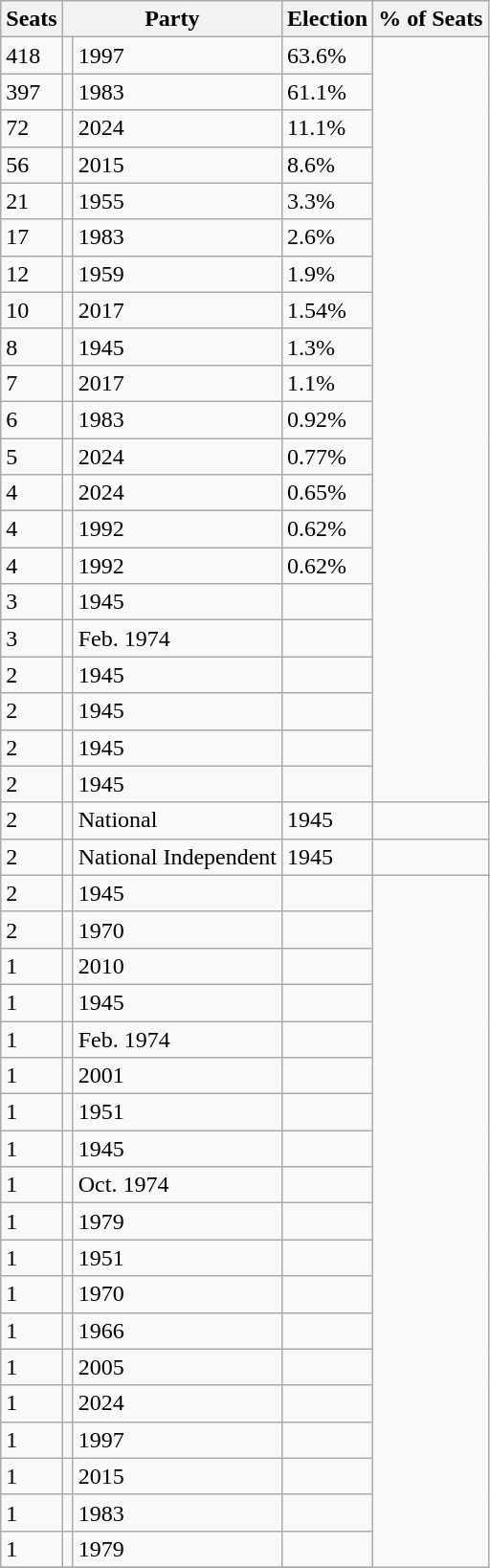<table class="wikitable sortable">
<tr>
<th>Seats</th>
<th colspan="2">Party</th>
<th>Election</th>
<th>% of Seats</th>
</tr>
<tr>
<td>418</td>
<td></td>
<td>1997</td>
<td>63.6%</td>
</tr>
<tr>
<td>397</td>
<td></td>
<td>1983</td>
<td>61.1%</td>
</tr>
<tr>
<td>72</td>
<td></td>
<td>2024</td>
<td>11.1%</td>
</tr>
<tr>
<td>56</td>
<td></td>
<td>2015</td>
<td>8.6%</td>
</tr>
<tr>
<td>21</td>
<td></td>
<td>1955</td>
<td>3.3%</td>
</tr>
<tr>
<td>17</td>
<td></td>
<td>1983</td>
<td>2.6%</td>
</tr>
<tr>
<td>12</td>
<td></td>
<td>1959</td>
<td>1.9%</td>
</tr>
<tr>
<td>10</td>
<td></td>
<td>2017</td>
<td>1.54%</td>
</tr>
<tr>
<td>8</td>
<td></td>
<td>1945</td>
<td>1.3%</td>
</tr>
<tr>
<td>7</td>
<td></td>
<td>2017</td>
<td>1.1%</td>
</tr>
<tr>
<td>6</td>
<td></td>
<td>1983</td>
<td>0.92%</td>
</tr>
<tr>
<td>5</td>
<td></td>
<td>2024</td>
<td>0.77%</td>
</tr>
<tr>
<td>4</td>
<td></td>
<td>2024</td>
<td>0.65%</td>
</tr>
<tr>
<td>4</td>
<td></td>
<td>1992</td>
<td>0.62%</td>
</tr>
<tr>
<td>4</td>
<td></td>
<td>1992</td>
<td>0.62%</td>
</tr>
<tr>
<td>3</td>
<td></td>
<td>1945</td>
<td></td>
</tr>
<tr>
<td>3</td>
<td></td>
<td>Feb. 1974</td>
<td></td>
</tr>
<tr>
<td>2</td>
<td></td>
<td>1945</td>
<td></td>
</tr>
<tr>
<td>2</td>
<td></td>
<td>1945</td>
<td></td>
</tr>
<tr>
<td>2</td>
<td></td>
<td>1945</td>
<td></td>
</tr>
<tr>
<td>2</td>
<td></td>
<td>1945</td>
<td></td>
</tr>
<tr>
<td>2</td>
<td></td>
<td>National</td>
<td>1945</td>
<td></td>
</tr>
<tr>
<td>2</td>
<td></td>
<td>National Independent</td>
<td>1945</td>
<td></td>
</tr>
<tr>
<td>2</td>
<td></td>
<td>1945</td>
<td></td>
</tr>
<tr>
<td>2</td>
<td></td>
<td>1970</td>
<td></td>
</tr>
<tr>
<td>1</td>
<td></td>
<td>2010</td>
<td></td>
</tr>
<tr>
<td>1</td>
<td></td>
<td>1945</td>
<td></td>
</tr>
<tr>
<td>1</td>
<td></td>
<td>Feb. 1974</td>
<td></td>
</tr>
<tr>
<td>1</td>
<td></td>
<td>2001</td>
<td></td>
</tr>
<tr>
<td>1</td>
<td></td>
<td>1951</td>
<td></td>
</tr>
<tr>
<td>1</td>
<td></td>
<td>1945</td>
<td></td>
</tr>
<tr>
<td>1</td>
<td></td>
<td>Oct. 1974</td>
<td></td>
</tr>
<tr>
<td>1</td>
<td></td>
<td>1979</td>
<td></td>
</tr>
<tr>
<td>1</td>
<td></td>
<td>1951</td>
<td></td>
</tr>
<tr>
<td>1</td>
<td></td>
<td>1970</td>
<td></td>
</tr>
<tr>
<td>1</td>
<td></td>
<td>1966</td>
<td></td>
</tr>
<tr>
<td>1</td>
<td></td>
<td>2005</td>
<td></td>
</tr>
<tr>
<td>1</td>
<td></td>
<td>2024</td>
<td></td>
</tr>
<tr>
<td>1</td>
<td></td>
<td>1997</td>
<td></td>
</tr>
<tr>
<td>1</td>
<td></td>
<td>2015</td>
<td></td>
</tr>
<tr>
<td>1</td>
<td></td>
<td>1983</td>
<td></td>
</tr>
<tr>
<td>1</td>
<td></td>
<td>1979</td>
<td></td>
</tr>
<tr>
</tr>
</table>
